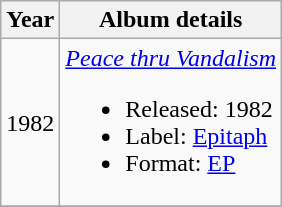<table class ="wikitable">
<tr>
<th>Year</th>
<th>Album details</th>
</tr>
<tr>
<td>1982</td>
<td><em><a href='#'>Peace thru Vandalism</a></em><br><ul><li>Released: 1982</li><li>Label: <a href='#'>Epitaph</a></li><li>Format: <a href='#'>EP</a></li></ul></td>
</tr>
<tr>
</tr>
</table>
